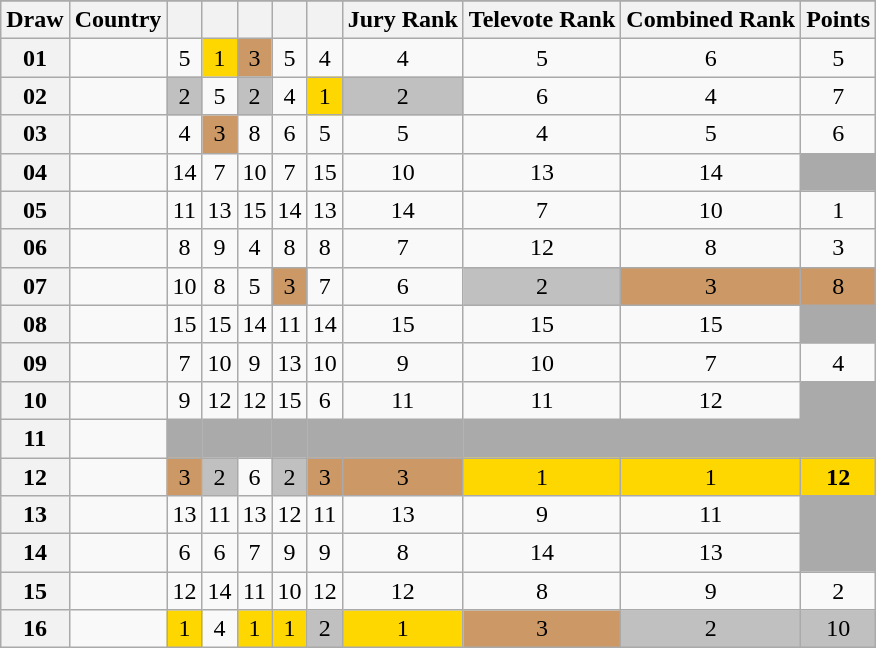<table class="sortable wikitable collapsible plainrowheaders" style="text-align:center;">
<tr>
</tr>
<tr>
<th scope="col">Draw</th>
<th scope="col">Country</th>
<th scope="col"><small></small></th>
<th scope="col"><small></small></th>
<th scope="col"><small></small></th>
<th scope="col"><small></small></th>
<th scope="col"><small></small></th>
<th scope="col">Jury Rank</th>
<th scope="col">Televote Rank</th>
<th scope="col">Combined Rank</th>
<th scope="col">Points</th>
</tr>
<tr>
<th scope="row" style="text-align:center;">01</th>
<td style="text-align:left;"></td>
<td>5</td>
<td style="background:gold;">1</td>
<td style="background:#CC9966;">3</td>
<td>5</td>
<td>4</td>
<td>4</td>
<td>5</td>
<td>6</td>
<td>5</td>
</tr>
<tr>
<th scope="row" style="text-align:center;">02</th>
<td style="text-align:left;"></td>
<td style="background:silver;">2</td>
<td>5</td>
<td style="background:silver;">2</td>
<td>4</td>
<td style="background:gold;">1</td>
<td style="background:silver;">2</td>
<td>6</td>
<td>4</td>
<td>7</td>
</tr>
<tr>
<th scope="row" style="text-align:center;">03</th>
<td style="text-align:left;"></td>
<td>4</td>
<td style="background:#CC9966;">3</td>
<td>8</td>
<td>6</td>
<td>5</td>
<td>5</td>
<td>4</td>
<td>5</td>
<td>6</td>
</tr>
<tr>
<th scope="row" style="text-align:center;">04</th>
<td style="text-align:left;"></td>
<td>14</td>
<td>7</td>
<td>10</td>
<td>7</td>
<td>15</td>
<td>10</td>
<td>13</td>
<td>14</td>
<td style="background:#AAAAAA;"></td>
</tr>
<tr>
<th scope="row" style="text-align:center;">05</th>
<td style="text-align:left;"></td>
<td>11</td>
<td>13</td>
<td>15</td>
<td>14</td>
<td>13</td>
<td>14</td>
<td>7</td>
<td>10</td>
<td>1</td>
</tr>
<tr>
<th scope="row" style="text-align:center;">06</th>
<td style="text-align:left;"></td>
<td>8</td>
<td>9</td>
<td>4</td>
<td>8</td>
<td>8</td>
<td>7</td>
<td>12</td>
<td>8</td>
<td>3</td>
</tr>
<tr>
<th scope="row" style="text-align:center;">07</th>
<td style="text-align:left;"></td>
<td>10</td>
<td>8</td>
<td>5</td>
<td style="background:#CC9966;">3</td>
<td>7</td>
<td>6</td>
<td style="background:silver;">2</td>
<td style="background:#CC9966;">3</td>
<td style="background:#CC9966;">8</td>
</tr>
<tr>
<th scope="row" style="text-align:center;">08</th>
<td style="text-align:left;"></td>
<td>15</td>
<td>15</td>
<td>14</td>
<td>11</td>
<td>14</td>
<td>15</td>
<td>15</td>
<td>15</td>
<td style="background:#AAAAAA;"></td>
</tr>
<tr>
<th scope="row" style="text-align:center;">09</th>
<td style="text-align:left;"></td>
<td>7</td>
<td>10</td>
<td>9</td>
<td>13</td>
<td>10</td>
<td>9</td>
<td>10</td>
<td>7</td>
<td>4</td>
</tr>
<tr>
<th scope="row" style="text-align:center;">10</th>
<td style="text-align:left;"></td>
<td>9</td>
<td>12</td>
<td>12</td>
<td>15</td>
<td>6</td>
<td>11</td>
<td>11</td>
<td>12</td>
<td style="background:#AAAAAA;"></td>
</tr>
<tr class="sortbottom">
<th scope="row" style="text-align:center;">11</th>
<td style="text-align:left;"></td>
<td style="background:#AAAAAA;"></td>
<td style="background:#AAAAAA;"></td>
<td style="background:#AAAAAA;"></td>
<td style="background:#AAAAAA;"></td>
<td style="background:#AAAAAA;"></td>
<td style="background:#AAAAAA;"></td>
<td style="background:#AAAAAA;"></td>
<td style="background:#AAAAAA;"></td>
<td style="background:#AAAAAA;"></td>
</tr>
<tr>
<th scope="row" style="text-align:center;">12</th>
<td style="text-align:left;"></td>
<td style="background:#CC9966;">3</td>
<td style="background:silver;">2</td>
<td>6</td>
<td style="background:silver;">2</td>
<td style="background:#CC9966;">3</td>
<td style="background:#CC9966;">3</td>
<td style="background:gold;">1</td>
<td style="background:gold;">1</td>
<td style="background:gold;"><strong>12</strong></td>
</tr>
<tr>
<th scope="row" style="text-align:center;">13</th>
<td style="text-align:left;"></td>
<td>13</td>
<td>11</td>
<td>13</td>
<td>12</td>
<td>11</td>
<td>13</td>
<td>9</td>
<td>11</td>
<td style="background:#AAAAAA;"></td>
</tr>
<tr>
<th scope="row" style="text-align:center;">14</th>
<td style="text-align:left;"></td>
<td>6</td>
<td>6</td>
<td>7</td>
<td>9</td>
<td>9</td>
<td>8</td>
<td>14</td>
<td>13</td>
<td style="background:#AAAAAA;"></td>
</tr>
<tr>
<th scope="row" style="text-align:center;">15</th>
<td style="text-align:left;"></td>
<td>12</td>
<td>14</td>
<td>11</td>
<td>10</td>
<td>12</td>
<td>12</td>
<td>8</td>
<td>9</td>
<td>2</td>
</tr>
<tr>
<th scope="row" style="text-align:center;">16</th>
<td style="text-align:left;"></td>
<td style="background:gold;">1</td>
<td>4</td>
<td style="background:gold;">1</td>
<td style="background:gold;">1</td>
<td style="background:silver;">2</td>
<td style="background:gold;">1</td>
<td style="background:#CC9966;">3</td>
<td style="background:silver;">2</td>
<td style="background:silver;">10</td>
</tr>
</table>
